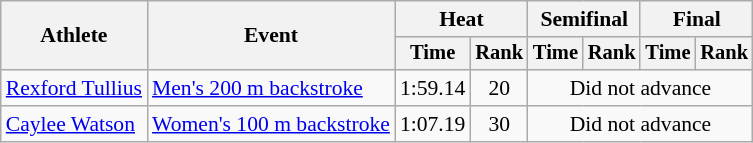<table class=wikitable style="font-size:90%">
<tr>
<th rowspan="2">Athlete</th>
<th rowspan="2">Event</th>
<th colspan="2">Heat</th>
<th colspan="2">Semifinal</th>
<th colspan="2">Final</th>
</tr>
<tr style="font-size:95%">
<th>Time</th>
<th>Rank</th>
<th>Time</th>
<th>Rank</th>
<th>Time</th>
<th>Rank</th>
</tr>
<tr align=center>
<td align=left><a href='#'>Rexford Tullius</a></td>
<td align=left><a href='#'>Men's 200 m backstroke</a></td>
<td>1:59.14</td>
<td>20</td>
<td colspan=4>Did not advance</td>
</tr>
<tr align=center>
<td align=left><a href='#'>Caylee Watson</a></td>
<td align=left><a href='#'>Women's 100 m backstroke</a></td>
<td>1:07.19</td>
<td>30</td>
<td colspan=4>Did not advance</td>
</tr>
</table>
